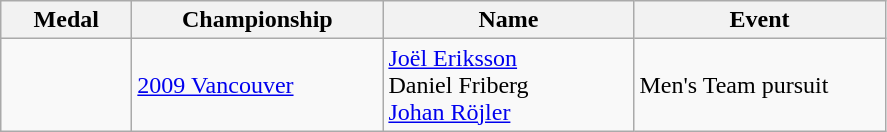<table class="wikitable sortable">
<tr>
<th style="width:5em">Medal</th>
<th style="width:10em">Championship</th>
<th style="width:10em">Name</th>
<th style="width:10em">Event</th>
</tr>
<tr>
<td></td>
<td><a href='#'>2009 Vancouver</a></td>
<td><a href='#'>Joël Eriksson</a><br>Daniel Friberg<br><a href='#'>Johan Röjler</a></td>
<td>Men's Team pursuit</td>
</tr>
</table>
